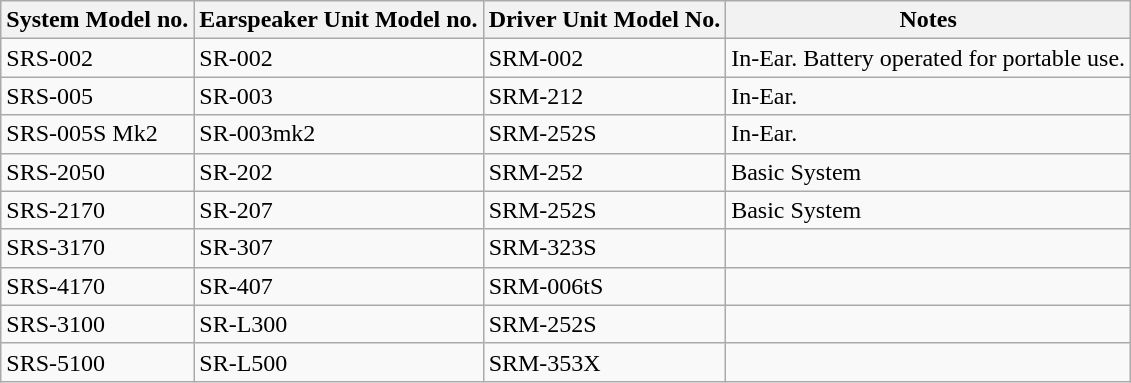<table class="wikitable">
<tr>
<th>System Model no.</th>
<th>Earspeaker Unit Model no.</th>
<th>Driver Unit Model No.</th>
<th>Notes</th>
</tr>
<tr>
<td>SRS-002</td>
<td>SR-002</td>
<td>SRM-002</td>
<td>In-Ear. Battery operated for portable use.</td>
</tr>
<tr>
<td>SRS-005</td>
<td>SR-003</td>
<td>SRM-212</td>
<td>In-Ear.</td>
</tr>
<tr>
<td>SRS-005S Mk2</td>
<td>SR-003mk2</td>
<td>SRM-252S</td>
<td>In-Ear.</td>
</tr>
<tr>
<td>SRS-2050</td>
<td>SR-202</td>
<td>SRM-252</td>
<td>Basic System</td>
</tr>
<tr>
<td>SRS-2170</td>
<td>SR-207</td>
<td>SRM-252S</td>
<td>Basic System</td>
</tr>
<tr>
<td>SRS-3170</td>
<td>SR-307</td>
<td>SRM-323S</td>
<td></td>
</tr>
<tr>
<td>SRS-4170</td>
<td>SR-407</td>
<td>SRM-006tS</td>
<td></td>
</tr>
<tr>
<td>SRS-3100</td>
<td>SR-L300</td>
<td>SRM-252S</td>
<td></td>
</tr>
<tr>
<td>SRS-5100</td>
<td>SR-L500</td>
<td>SRM-353X</td>
<td></td>
</tr>
</table>
